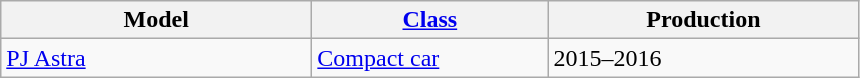<table class="wikitable">
<tr>
<th style="width:200px;">Model</th>
<th style="width:150px;"><a href='#'>Class</a></th>
<th style="width:200px;">Production</th>
</tr>
<tr>
<td valign="top"><a href='#'>PJ Astra</a></td>
<td valign="top"><a href='#'>Compact car</a></td>
<td valign="top">2015–2016</td>
</tr>
</table>
